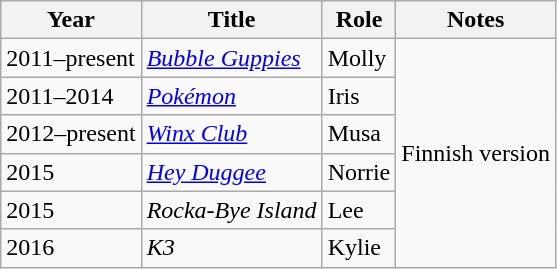<table class="wikitable sortable">
<tr>
<th class="unsortable">Year</th>
<th>Title</th>
<th>Role</th>
<th class="unsortable">Notes</th>
</tr>
<tr>
<td>2011–present</td>
<td><em><a href='#'>Bubble Guppies</a></em></td>
<td>Molly</td>
<td rowspan="6">Finnish version</td>
</tr>
<tr>
<td>2011–2014</td>
<td><em><a href='#'>Pokémon</a></em></td>
<td>Iris</td>
</tr>
<tr>
<td>2012–present</td>
<td><em><a href='#'>Winx Club</a></em></td>
<td>Musa</td>
</tr>
<tr>
<td>2015</td>
<td><em><a href='#'>Hey Duggee</a></em></td>
<td>Norrie</td>
</tr>
<tr>
<td>2015</td>
<td><em>Rocka-Bye Island</em></td>
<td>Lee</td>
</tr>
<tr>
<td>2016</td>
<td><em>K3</em></td>
<td>Kylie</td>
</tr>
</table>
